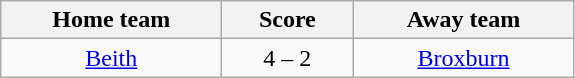<table class="wikitable" style="text-align: center">
<tr>
<th width=140>Home team</th>
<th width=80>Score</th>
<th width=140>Away team</th>
</tr>
<tr>
<td><a href='#'>Beith</a></td>
<td>4 – 2</td>
<td><a href='#'>Broxburn</a></td>
</tr>
</table>
